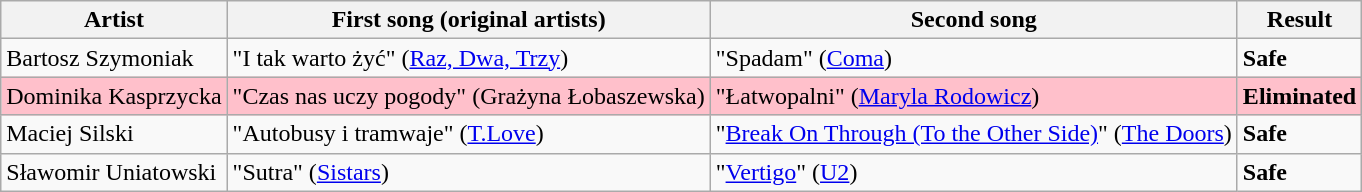<table class=wikitable>
<tr>
<th>Artist</th>
<th>First song (original artists)</th>
<th>Second song</th>
<th>Result</th>
</tr>
<tr>
<td>Bartosz Szymoniak</td>
<td>"I tak warto żyć" (<a href='#'>Raz, Dwa, Trzy</a>)</td>
<td>"Spadam" (<a href='#'>Coma</a>)</td>
<td><strong>Safe</strong></td>
</tr>
<tr style="background:pink;">
<td>Dominika Kasprzycka</td>
<td>"Czas nas uczy pogody" (Grażyna Łobaszewska)</td>
<td>"Łatwopalni" (<a href='#'>Maryla Rodowicz</a>)</td>
<td><strong>Eliminated</strong></td>
</tr>
<tr>
<td>Maciej Silski</td>
<td>"Autobusy i tramwaje" (<a href='#'>T.Love</a>)</td>
<td>"<a href='#'>Break On Through (To the Other Side)</a>" (<a href='#'>The Doors</a>)</td>
<td><strong>Safe</strong></td>
</tr>
<tr>
<td>Sławomir Uniatowski</td>
<td>"Sutra" (<a href='#'>Sistars</a>)</td>
<td>"<a href='#'>Vertigo</a>" (<a href='#'>U2</a>)</td>
<td><strong>Safe</strong></td>
</tr>
</table>
